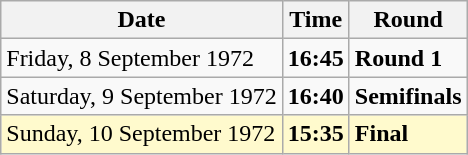<table class="wikitable">
<tr>
<th>Date</th>
<th>Time</th>
<th>Round</th>
</tr>
<tr>
<td>Friday, 8 September 1972</td>
<td><strong>16:45</strong></td>
<td><strong>Round 1</strong></td>
</tr>
<tr>
<td>Saturday, 9 September 1972</td>
<td><strong>16:40</strong></td>
<td><strong>Semifinals</strong></td>
</tr>
<tr style=background:lemonchiffon>
<td>Sunday, 10 September 1972</td>
<td><strong>15:35</strong></td>
<td><strong>Final</strong></td>
</tr>
</table>
